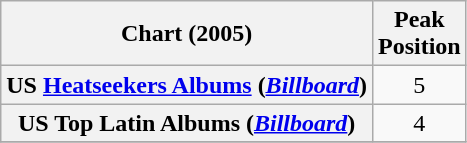<table class="wikitable plainrowheaders" style="text-align:center;">
<tr>
<th scope="col">Chart (2005)</th>
<th scope="col">Peak <br> Position</th>
</tr>
<tr>
<th scope="row">US <a href='#'>Heatseekers Albums</a> (<em><a href='#'>Billboard</a></em>)</th>
<td style="text-align:center;">5</td>
</tr>
<tr>
<th scope="row">US Top Latin Albums (<em><a href='#'>Billboard</a></em>)</th>
<td style="text-align:center;">4</td>
</tr>
<tr>
</tr>
</table>
